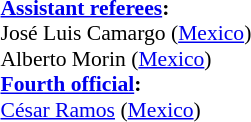<table width=50% style="font-size:90%">
<tr>
<td><br><strong><a href='#'>Assistant referees</a>:</strong>
<br>José Luis Camargo (<a href='#'>Mexico</a>)
<br>Alberto Morin (<a href='#'>Mexico</a>)
<br><strong><a href='#'>Fourth official</a>:</strong>
<br><a href='#'>César Ramos</a> (<a href='#'>Mexico</a>)</td>
</tr>
</table>
